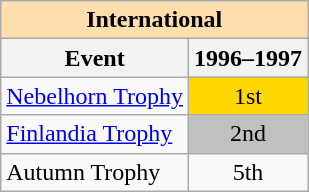<table class="wikitable" style="text-align:center">
<tr>
<th style="background-color: #ffdead; " colspan=2 align=center><strong>International</strong></th>
</tr>
<tr>
<th>Event</th>
<th>1996–1997</th>
</tr>
<tr>
<td align=left><a href='#'>Nebelhorn Trophy</a></td>
<td bgcolor=gold>1st</td>
</tr>
<tr>
<td align=left><a href='#'>Finlandia Trophy</a></td>
<td bgcolor=silver>2nd</td>
</tr>
<tr>
<td align=left>Autumn Trophy</td>
<td>5th</td>
</tr>
</table>
